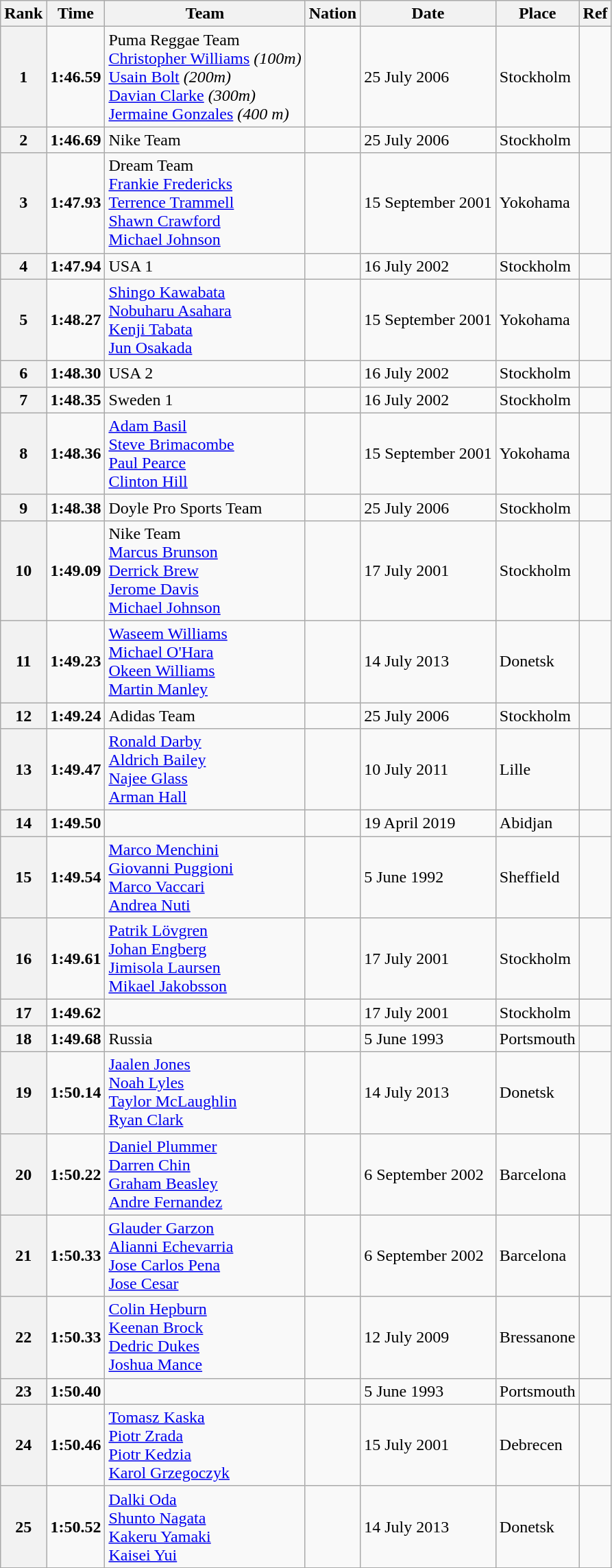<table class="wikitable">
<tr>
<th>Rank</th>
<th>Time</th>
<th>Team</th>
<th>Nation</th>
<th>Date</th>
<th>Place</th>
<th>Ref</th>
</tr>
<tr>
<th>1</th>
<td><strong>1:46.59</strong></td>
<td>Puma Reggae Team<br><a href='#'>Christopher Williams</a> <em>(100m)</em><br><a href='#'>Usain Bolt</a> <em>(200m)</em><br><a href='#'>Davian Clarke</a> <em>(300m)</em><br><a href='#'>Jermaine Gonzales</a> <em>(400 m)</em></td>
<td></td>
<td>25 July 2006</td>
<td>Stockholm</td>
<td></td>
</tr>
<tr>
<th>2</th>
<td><strong>1:46.69</strong></td>
<td>Nike Team</td>
<td></td>
<td>25 July 2006</td>
<td>Stockholm</td>
<td></td>
</tr>
<tr>
<th>3</th>
<td><strong>1:47.93</strong></td>
<td>Dream Team<br><a href='#'>Frankie Fredericks</a><br><a href='#'>Terrence Trammell</a><br><a href='#'>Shawn Crawford</a><br><a href='#'>Michael Johnson</a></td>
<td><br><br><br><br></td>
<td>15 September 2001</td>
<td>Yokohama</td>
<td></td>
</tr>
<tr>
<th>4</th>
<td><strong>1:47.94</strong></td>
<td>USA 1</td>
<td></td>
<td>16 July 2002</td>
<td>Stockholm</td>
<td></td>
</tr>
<tr>
<th>5</th>
<td><strong>1:48.27</strong></td>
<td><a href='#'>Shingo Kawabata</a><br><a href='#'>Nobuharu Asahara</a><br><a href='#'>Kenji Tabata</a><br><a href='#'>Jun Osakada</a></td>
<td></td>
<td>15 September 2001</td>
<td>Yokohama</td>
<td></td>
</tr>
<tr>
<th>6</th>
<td><strong>1:48.30</strong></td>
<td>USA 2</td>
<td></td>
<td>16 July 2002</td>
<td>Stockholm</td>
<td></td>
</tr>
<tr>
<th>7</th>
<td><strong>1:48.35</strong></td>
<td>Sweden 1</td>
<td></td>
<td>16 July 2002</td>
<td>Stockholm</td>
<td></td>
</tr>
<tr>
<th>8</th>
<td><strong>1:48.36</strong></td>
<td><a href='#'>Adam Basil</a><br><a href='#'>Steve Brimacombe</a><br><a href='#'>Paul Pearce</a><br><a href='#'>Clinton Hill</a></td>
<td></td>
<td>15 September 2001</td>
<td>Yokohama</td>
<td></td>
</tr>
<tr>
<th>9</th>
<td><strong>1:48.38</strong></td>
<td>Doyle Pro Sports Team</td>
<td></td>
<td>25 July 2006</td>
<td>Stockholm</td>
<td></td>
</tr>
<tr>
<th>10</th>
<td><strong>1:49.09</strong></td>
<td>Nike Team<br><a href='#'>Marcus Brunson</a><br> <a href='#'>Derrick Brew</a><br> <a href='#'>Jerome Davis</a><br> <a href='#'>Michael Johnson</a></td>
<td></td>
<td>17 July 2001</td>
<td>Stockholm</td>
<td></td>
</tr>
<tr>
<th>11</th>
<td><strong>1:49.23</strong></td>
<td><a href='#'>Waseem Williams</a><br><a href='#'>Michael O'Hara</a><br><a href='#'>Okeen Williams</a><br><a href='#'>Martin Manley</a></td>
<td></td>
<td>14 July 2013</td>
<td>Donetsk</td>
<td></td>
</tr>
<tr>
<th>12</th>
<td><strong>1:49.24</strong></td>
<td>Adidas Team</td>
<td></td>
<td>25 July 2006</td>
<td>Stockholm</td>
<td></td>
</tr>
<tr>
<th>13</th>
<td><strong>1:49.47</strong></td>
<td><a href='#'>Ronald Darby</a><br><a href='#'>Aldrich Bailey</a><br><a href='#'>Najee Glass</a><br><a href='#'>Arman Hall</a></td>
<td></td>
<td>10 July 2011</td>
<td>Lille</td>
<td></td>
</tr>
<tr>
<th>14</th>
<td><strong>1:49.50</strong></td>
<td></td>
<td></td>
<td>19 April 2019</td>
<td>Abidjan</td>
<td></td>
</tr>
<tr>
<th>15</th>
<td><strong>1:49.54</strong></td>
<td><a href='#'>Marco Menchini</a><br><a href='#'>Giovanni Puggioni</a><br><a href='#'>Marco Vaccari</a><br><a href='#'>Andrea Nuti</a></td>
<td></td>
<td>5 June 1992</td>
<td>Sheffield </td>
<td></td>
</tr>
<tr>
<th>16</th>
<td><strong>1:49.61</strong></td>
<td><a href='#'>Patrik Lövgren</a><br> <a href='#'>Johan Engberg</a><br> <a href='#'>Jimisola Laursen</a><br> <a href='#'>Mikael Jakobsson</a></td>
<td></td>
<td>17 July 2001</td>
<td>Stockholm</td>
<td></td>
</tr>
<tr>
<th>17</th>
<td><strong>1:49.62</strong></td>
<td></td>
<td></td>
<td>17 July 2001</td>
<td>Stockholm</td>
<td></td>
</tr>
<tr>
<th>18</th>
<td><strong>1:49.68</strong></td>
<td>Russia</td>
<td></td>
<td>5 June 1993</td>
<td>Portsmouth</td>
<td></td>
</tr>
<tr>
<th>19</th>
<td><strong>1:50.14</strong></td>
<td><a href='#'>Jaalen Jones</a><br><a href='#'>Noah Lyles</a><br><a href='#'>Taylor McLaughlin</a><br><a href='#'>Ryan Clark</a></td>
<td></td>
<td>14 July 2013</td>
<td>Donetsk</td>
<td></td>
</tr>
<tr>
<th>20</th>
<td><strong>1:50.22</strong></td>
<td><a href='#'>Daniel Plummer</a><br><a href='#'>Darren Chin</a><br><a href='#'>Graham Beasley</a><br><a href='#'>Andre Fernandez</a></td>
<td></td>
<td>6 September 2002</td>
<td>Barcelona</td>
<td></td>
</tr>
<tr>
<th>21</th>
<td><strong>1:50.33</strong></td>
<td><a href='#'>Glauder Garzon</a><br><a href='#'>Alianni Echevarria</a><br><a href='#'>Jose Carlos Pena</a><br><a href='#'>Jose Cesar</a></td>
<td></td>
<td>6 September 2002</td>
<td>Barcelona</td>
<td></td>
</tr>
<tr>
<th>22</th>
<td><strong>1:50.33</strong></td>
<td><a href='#'>Colin Hepburn</a><br><a href='#'>Keenan Brock</a><br><a href='#'>Dedric Dukes</a><br><a href='#'>Joshua Mance</a></td>
<td></td>
<td>12 July 2009</td>
<td>Bressanone</td>
<td></td>
</tr>
<tr>
<th>23</th>
<td><strong>1:50.40</strong></td>
<td></td>
<td></td>
<td>5 June 1993</td>
<td>Portsmouth</td>
<td></td>
</tr>
<tr>
<th>24</th>
<td><strong>1:50.46</strong></td>
<td><a href='#'>Tomasz Kaska</a><br><a href='#'>Piotr Zrada</a><br><a href='#'>Piotr Kedzia</a><br><a href='#'>Karol Grzegoczyk</a></td>
<td></td>
<td>15 July 2001</td>
<td>Debrecen</td>
<td></td>
</tr>
<tr>
<th>25</th>
<td><strong>1:50.52</strong></td>
<td><a href='#'>Dalki Oda</a><br><a href='#'>Shunto Nagata</a><br><a href='#'>Kakeru Yamaki</a><br><a href='#'>Kaisei Yui</a></td>
<td></td>
<td>14 July 2013</td>
<td>Donetsk</td>
<td></td>
</tr>
<tr>
</tr>
</table>
